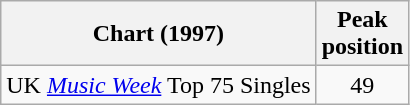<table class="wikitable">
<tr>
<th>Chart (1997)</th>
<th>Peak<br>position</th>
</tr>
<tr>
<td>UK <em><a href='#'>Music Week</a></em> Top 75 Singles</td>
<td align="center">49</td>
</tr>
</table>
